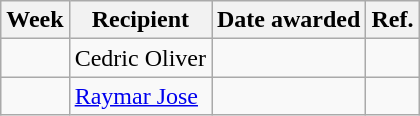<table class="wikitable">
<tr>
<th>Week</th>
<th>Recipient</th>
<th>Date awarded</th>
<th>Ref.</th>
</tr>
<tr>
<td></td>
<td>Cedric Oliver</td>
<td></td>
<td></td>
</tr>
<tr>
<td></td>
<td><a href='#'>Raymar Jose</a></td>
<td></td>
<td></td>
</tr>
</table>
